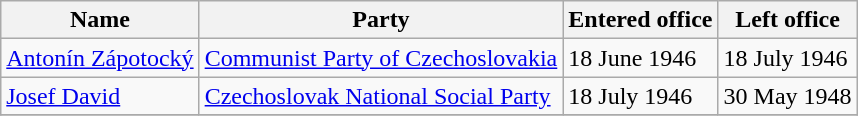<table class="wikitable">
<tr>
<th>Name</th>
<th>Party</th>
<th>Entered office</th>
<th>Left office</th>
</tr>
<tr>
<td><a href='#'>Antonín Zápotocký</a></td>
<td><a href='#'>Communist Party of Czechoslovakia</a></td>
<td>18 June 1946</td>
<td>18 July 1946</td>
</tr>
<tr>
<td><a href='#'>Josef David</a></td>
<td><a href='#'>Czechoslovak National Social Party</a></td>
<td>18 July 1946</td>
<td>30 May 1948</td>
</tr>
<tr>
</tr>
</table>
